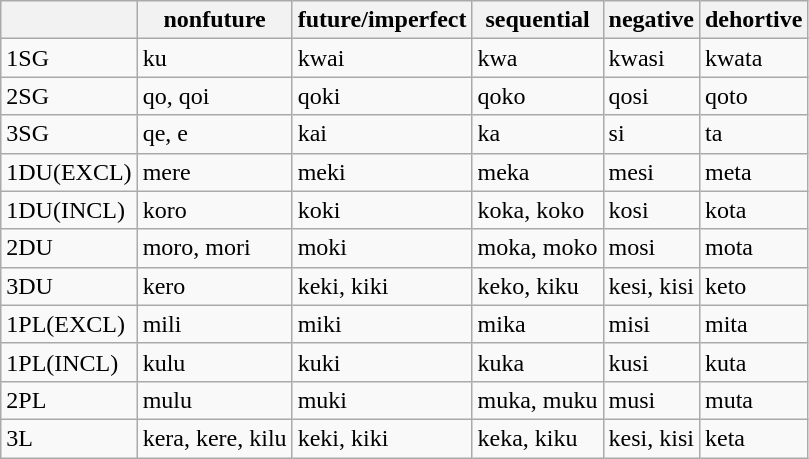<table class="wikitable">
<tr>
<th></th>
<th>nonfuture</th>
<th>future/imperfect</th>
<th>sequential</th>
<th>negative</th>
<th>dehortive</th>
</tr>
<tr>
<td>1SG</td>
<td>ku</td>
<td>kwai</td>
<td>kwa</td>
<td>kwasi</td>
<td>kwata</td>
</tr>
<tr>
<td>2SG</td>
<td>qo, qoi</td>
<td>qoki</td>
<td>qoko</td>
<td>qosi</td>
<td>qoto</td>
</tr>
<tr>
<td>3SG</td>
<td>qe, e</td>
<td>kai</td>
<td>ka</td>
<td>si</td>
<td>ta</td>
</tr>
<tr>
<td>1DU(EXCL)</td>
<td>mere</td>
<td>meki</td>
<td>meka</td>
<td>mesi</td>
<td>meta</td>
</tr>
<tr>
<td>1DU(INCL)</td>
<td>koro</td>
<td>koki</td>
<td>koka, koko</td>
<td>kosi</td>
<td>kota</td>
</tr>
<tr>
<td>2DU</td>
<td>moro, mori</td>
<td>moki</td>
<td>moka, moko</td>
<td>mosi</td>
<td>mota</td>
</tr>
<tr>
<td>3DU</td>
<td>kero</td>
<td>keki, kiki</td>
<td>keko, kiku</td>
<td>kesi, kisi</td>
<td>keto</td>
</tr>
<tr>
<td>1PL(EXCL)</td>
<td>mili</td>
<td>miki</td>
<td>mika</td>
<td>misi</td>
<td>mita</td>
</tr>
<tr>
<td>1PL(INCL)</td>
<td>kulu</td>
<td>kuki</td>
<td>kuka</td>
<td>kusi</td>
<td>kuta</td>
</tr>
<tr>
<td>2PL</td>
<td>mulu</td>
<td>muki</td>
<td>muka, muku</td>
<td>musi</td>
<td>muta</td>
</tr>
<tr>
<td>3L</td>
<td>kera, kere, kilu</td>
<td>keki, kiki</td>
<td>keka, kiku</td>
<td>kesi, kisi</td>
<td>keta</td>
</tr>
</table>
